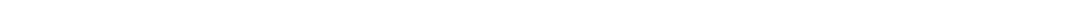<table style="width:1000px; text-align:center;">
<tr style="color:white;">
<td style="background:"></td>
<td style="background:"></td>
<td style="background:">36.5%</td>
<td style="background:"><strong>57.86%</strong></td>
<td style="background:">3%</td>
</tr>
<tr>
<td></td>
<td></td>
<td></td>
<td></td>
<td></td>
</tr>
</table>
